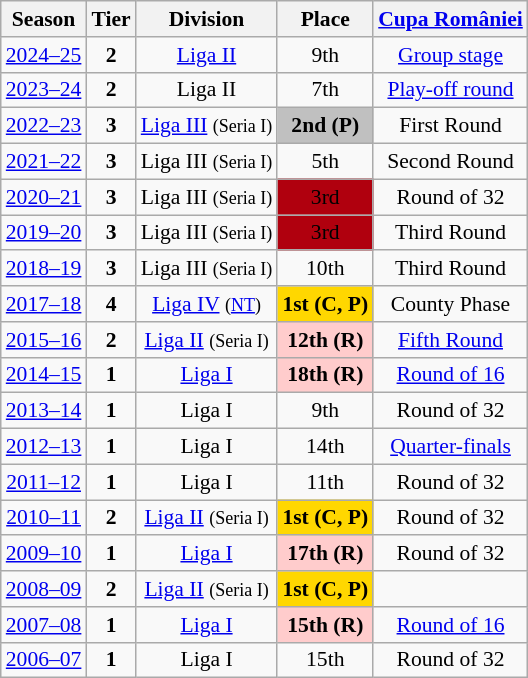<table class="wikitable" style="text-align:center; font-size:90%">
<tr>
<th>Season</th>
<th>Tier</th>
<th>Division</th>
<th>Place</th>
<th><a href='#'>Cupa României</a></th>
</tr>
<tr>
<td><a href='#'>2024–25</a></td>
<td><strong>2</strong></td>
<td><a href='#'>Liga II</a></td>
<td>9th</td>
<td><a href='#'>Group stage</a></td>
</tr>
<tr>
<td><a href='#'>2023–24</a></td>
<td><strong>2</strong></td>
<td>Liga II</td>
<td>7th</td>
<td><a href='#'>Play-off round</a></td>
</tr>
<tr>
<td><a href='#'>2022–23</a></td>
<td><strong>3</strong></td>
<td><a href='#'>Liga III</a> <small>(Seria I)</small></td>
<td align=center bgcolor=silver><strong>2nd (P)</strong></td>
<td>First Round</td>
</tr>
<tr>
<td><a href='#'>2021–22</a></td>
<td><strong>3</strong></td>
<td>Liga III <small>(Seria I)</small></td>
<td>5th</td>
<td>Second Round</td>
</tr>
<tr>
<td><a href='#'>2020–21</a></td>
<td><strong>3</strong></td>
<td>Liga III <small>(Seria I)</small></td>
<td align=center bgcolor=bronze>3rd</td>
<td>Round of 32</td>
</tr>
<tr>
<td><a href='#'>2019–20</a></td>
<td><strong>3</strong></td>
<td>Liga III <small>(Seria I)</small></td>
<td align=center bgcolor=bronze>3rd</td>
<td>Third Round</td>
</tr>
<tr>
<td><a href='#'>2018–19</a></td>
<td><strong>3</strong></td>
<td>Liga III <small>(Seria I)</small></td>
<td>10th</td>
<td>Third Round</td>
</tr>
<tr>
<td><a href='#'>2017–18</a></td>
<td><strong>4</strong></td>
<td><a href='#'>Liga IV</a> <small>(<a href='#'>NT</a>)</small></td>
<td align=center bgcolor=gold><strong>1st</strong> <strong>(C, P)</strong></td>
<td>County Phase</td>
</tr>
<tr>
<td><a href='#'>2015–16</a></td>
<td><strong>2</strong></td>
<td><a href='#'>Liga II</a> <small>(Seria I)</small></td>
<td align=center bgcolor=#FFCCCC><strong>12th</strong> <strong>(R)</strong></td>
<td><a href='#'>Fifth Round</a></td>
</tr>
<tr>
<td><a href='#'>2014–15</a></td>
<td><strong>1</strong></td>
<td><a href='#'>Liga I</a></td>
<td align=center bgcolor=#FFCCCC><strong>18th (R)</strong></td>
<td><a href='#'>Round of 16</a></td>
</tr>
<tr>
<td><a href='#'>2013–14</a></td>
<td><strong>1</strong></td>
<td>Liga I</td>
<td>9th</td>
<td>Round of 32</td>
</tr>
<tr>
<td><a href='#'>2012–13</a></td>
<td><strong>1</strong></td>
<td>Liga I</td>
<td>14th</td>
<td><a href='#'>Quarter-finals</a></td>
</tr>
<tr>
<td><a href='#'>2011–12</a></td>
<td><strong>1</strong></td>
<td>Liga I</td>
<td>11th</td>
<td>Round of 32</td>
</tr>
<tr>
<td><a href='#'>2010–11</a></td>
<td><strong>2</strong></td>
<td><a href='#'>Liga II</a> <small>(Seria I)</small></td>
<td align=center bgcolor=gold><strong>1st (C, P)</strong></td>
<td>Round of 32</td>
</tr>
<tr>
<td><a href='#'>2009–10</a></td>
<td><strong>1</strong></td>
<td><a href='#'>Liga I</a></td>
<td align=center bgcolor=#FFCCCC><strong>17th (R)</strong></td>
<td>Round of 32</td>
</tr>
<tr>
<td><a href='#'>2008–09</a></td>
<td><strong>2</strong></td>
<td><a href='#'>Liga II</a> <small>(Seria I)</small></td>
<td align=center bgcolor=gold><strong>1st (C, P)</strong></td>
<td></td>
</tr>
<tr>
<td><a href='#'>2007–08</a></td>
<td><strong>1</strong></td>
<td><a href='#'>Liga I</a></td>
<td align=center bgcolor=#FFCCCC><strong>15th (R)</strong></td>
<td><a href='#'>Round of 16</a></td>
</tr>
<tr>
<td><a href='#'>2006–07</a></td>
<td><strong>1</strong></td>
<td>Liga I</td>
<td>15th</td>
<td>Round of 32</td>
</tr>
</table>
